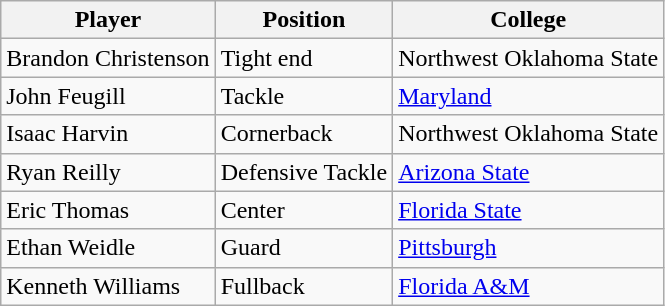<table class="wikitable">
<tr>
<th>Player</th>
<th>Position</th>
<th>College</th>
</tr>
<tr>
<td>Brandon Christenson</td>
<td>Tight end</td>
<td>Northwest Oklahoma State</td>
</tr>
<tr>
<td>John Feugill</td>
<td>Tackle</td>
<td><a href='#'>Maryland</a></td>
</tr>
<tr>
<td>Isaac Harvin</td>
<td>Cornerback</td>
<td>Northwest Oklahoma State</td>
</tr>
<tr>
<td>Ryan Reilly</td>
<td>Defensive Tackle</td>
<td><a href='#'>Arizona State</a></td>
</tr>
<tr>
<td>Eric Thomas</td>
<td>Center</td>
<td><a href='#'>Florida State</a></td>
</tr>
<tr>
<td>Ethan Weidle</td>
<td>Guard</td>
<td><a href='#'>Pittsburgh</a></td>
</tr>
<tr>
<td>Kenneth Williams</td>
<td>Fullback</td>
<td><a href='#'>Florida A&M</a></td>
</tr>
</table>
